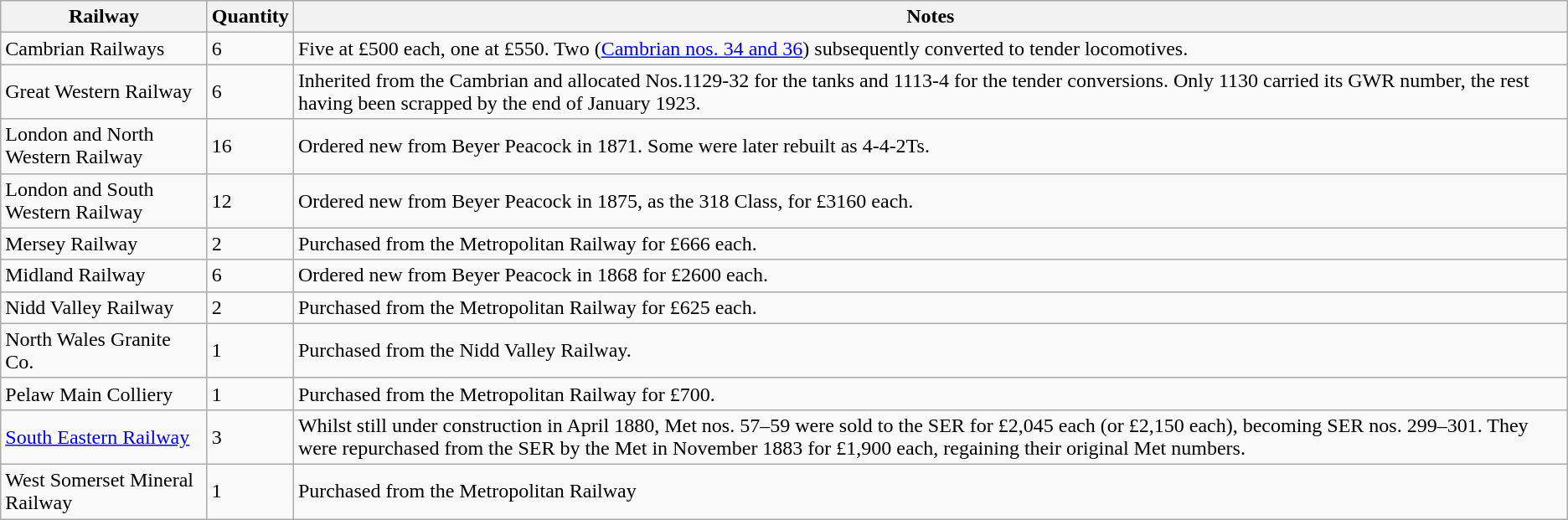<table class="wikitable">
<tr>
<th>Railway</th>
<th>Quantity</th>
<th>Notes</th>
</tr>
<tr>
<td>Cambrian Railways</td>
<td>6</td>
<td>Five at £500 each, one at £550. Two (<a href='#'>Cambrian nos. 34 and 36</a>) subsequently converted to tender locomotives.</td>
</tr>
<tr>
<td>Great Western Railway</td>
<td>6</td>
<td>Inherited from the Cambrian and allocated Nos.1129-32 for the tanks and 1113-4 for the tender conversions. Only 1130 carried its GWR number, the rest having been scrapped by the end of January 1923.</td>
</tr>
<tr>
<td>London and North Western Railway</td>
<td>16</td>
<td>Ordered new from Beyer Peacock in 1871. Some were later rebuilt as 4-4-2Ts.</td>
</tr>
<tr>
<td>London and South Western Railway</td>
<td>12 </td>
<td>Ordered new from Beyer Peacock in 1875, as the 318 Class, for £3160 each.</td>
</tr>
<tr>
<td>Mersey Railway</td>
<td>2</td>
<td>Purchased from the Metropolitan Railway for £666 each.</td>
</tr>
<tr>
<td>Midland Railway</td>
<td>6</td>
<td>Ordered new from Beyer Peacock in 1868 for £2600 each.</td>
</tr>
<tr>
<td>Nidd Valley Railway</td>
<td>2</td>
<td>Purchased from the Metropolitan Railway for £625 each.</td>
</tr>
<tr>
<td>North Wales Granite Co.</td>
<td>1</td>
<td>Purchased from the Nidd Valley Railway.</td>
</tr>
<tr>
<td>Pelaw Main Colliery</td>
<td>1</td>
<td>Purchased from the Metropolitan Railway for £700.</td>
</tr>
<tr>
<td><a href='#'>South Eastern Railway</a></td>
<td>3</td>
<td>Whilst still under construction in April 1880, Met nos. 57–59 were sold to the SER for £2,045 each (or £2,150 each), becoming SER nos. 299–301. They were repurchased from the SER by the Met in November 1883 for £1,900 each, regaining their original Met numbers.</td>
</tr>
<tr>
<td>West Somerset Mineral Railway</td>
<td>1</td>
<td>Purchased from the Metropolitan  Railway  </td>
</tr>
</table>
